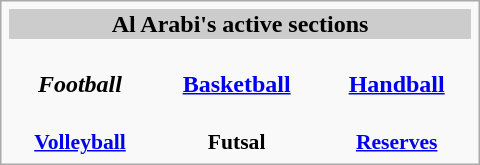<table class="infobox" style="width: 20em; font-size: 95%em;">
<tr bgcolor="#cccccc" style="text-align: center">
<th colspan="3">Al Arabi's active sections</th>
</tr>
<tr style="text-align: center">
<td><br><strong><em>Football</em></strong></td>
<td><br><strong><a href='#'>Basketball</a></strong></td>
<td><br><strong><a href='#'>Handball</a></strong></td>
</tr>
<tr style="font-size: 90%; text-align: center">
<td><br><strong><a href='#'>Volleyball</a></strong></td>
<td><br><strong>Futsal</strong></td>
<td><br><strong><a href='#'>Reserves</a></strong></td>
</tr>
</table>
